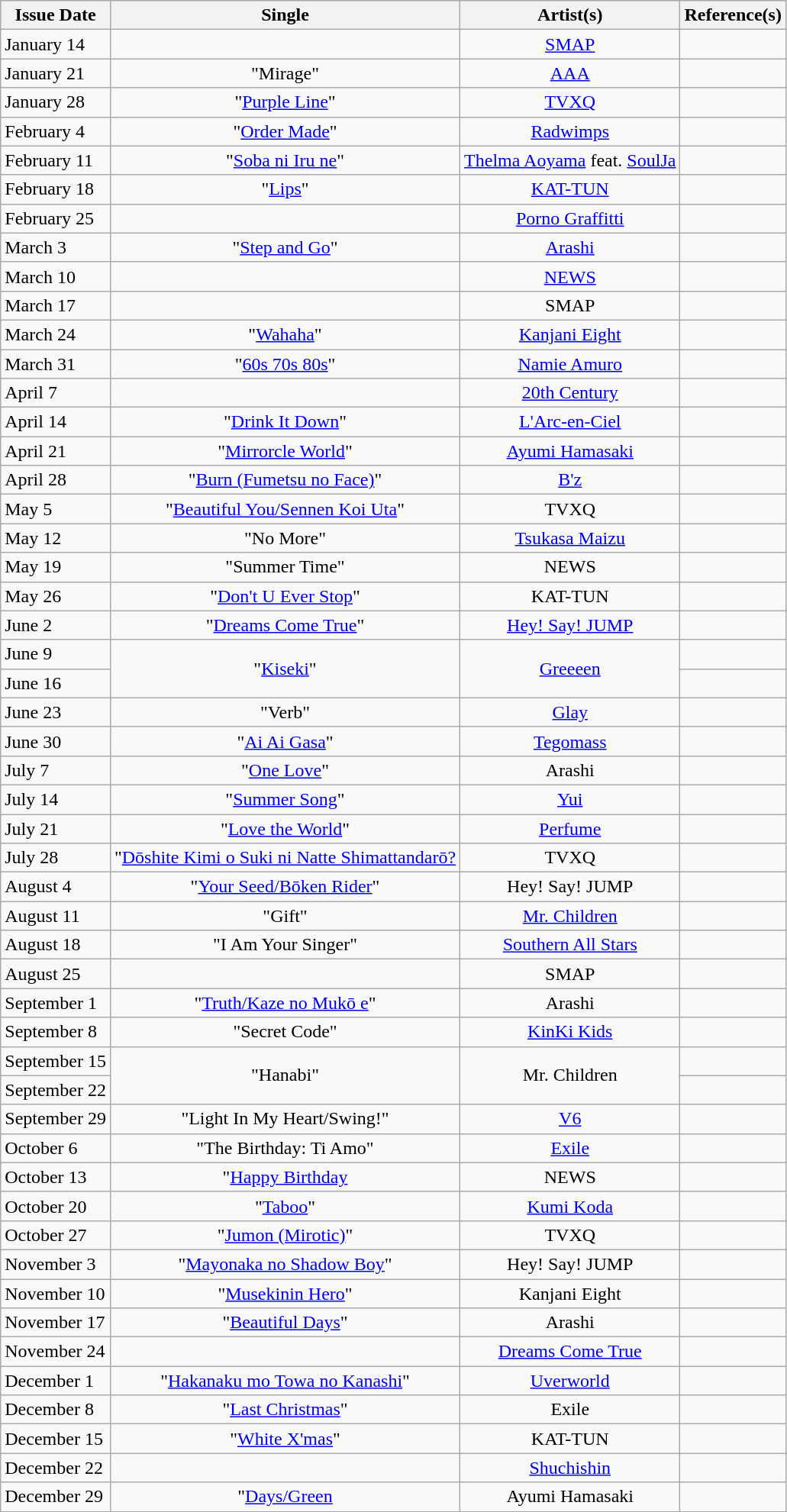<table class="wikitable">
<tr>
<th style="text-align: center;">Issue Date</th>
<th style="text-align: center;">Single</th>
<th style="text-align: center;">Artist(s)</th>
<th style="text-align: center;">Reference(s)</th>
</tr>
<tr>
<td>January 14</td>
<td style="text-align: center;"></td>
<td style="text-align: center;"><a href='#'>SMAP</a></td>
<td style="text-align: center;"></td>
</tr>
<tr>
<td>January 21</td>
<td style="text-align: center;">"Mirage"</td>
<td style="text-align: center;"><a href='#'>AAA</a></td>
<td style="text-align: center;"></td>
</tr>
<tr>
<td>January 28</td>
<td style="text-align: center;">"<a href='#'>Purple Line</a>"</td>
<td style="text-align: center;"><a href='#'>TVXQ</a></td>
<td style="text-align: center;"></td>
</tr>
<tr>
<td>February 4</td>
<td style="text-align: center;">"<a href='#'>Order Made</a>"</td>
<td style="text-align: center;"><a href='#'>Radwimps</a></td>
<td style="text-align: center;"></td>
</tr>
<tr>
<td>February 11</td>
<td style="text-align: center;">"<a href='#'>Soba ni Iru ne</a>"</td>
<td style="text-align: center;"><a href='#'>Thelma Aoyama</a> feat. <a href='#'>SoulJa</a></td>
<td style="text-align: center;"></td>
</tr>
<tr>
<td>February 18</td>
<td style="text-align: center;">"<a href='#'>Lips</a>"</td>
<td style="text-align: center;"><a href='#'>KAT-TUN</a></td>
<td style="text-align: center;"></td>
</tr>
<tr>
<td>February 25</td>
<td style="text-align: center;"></td>
<td style="text-align: center;"><a href='#'>Porno Graffitti</a></td>
<td style="text-align: center;"></td>
</tr>
<tr>
<td>March 3</td>
<td style="text-align: center;">"<a href='#'>Step and Go</a>"</td>
<td style="text-align: center;"><a href='#'>Arashi</a></td>
<td style="text-align: center;"></td>
</tr>
<tr>
<td>March 10</td>
<td style="text-align: center;"></td>
<td style="text-align: center;"><a href='#'>NEWS</a></td>
<td style="text-align: center;"></td>
</tr>
<tr>
<td>March 17</td>
<td style="text-align: center;"></td>
<td style="text-align: center;">SMAP</td>
<td style="text-align: center;"></td>
</tr>
<tr>
<td>March 24</td>
<td style="text-align: center;">"<a href='#'>Wahaha</a>"</td>
<td style="text-align: center;"><a href='#'>Kanjani Eight</a></td>
<td style="text-align: center;"></td>
</tr>
<tr>
<td>March 31</td>
<td style="text-align: center;">"<a href='#'>60s 70s 80s</a>"</td>
<td style="text-align: center;"><a href='#'>Namie Amuro</a></td>
<td style="text-align: center;"></td>
</tr>
<tr>
<td>April 7</td>
<td style="text-align: center;"></td>
<td style="text-align: center;"><a href='#'>20th Century</a></td>
<td style="text-align: center;"></td>
</tr>
<tr>
<td>April 14</td>
<td style="text-align: center;">"<a href='#'>Drink It Down</a>"</td>
<td style="text-align: center;"><a href='#'>L'Arc-en-Ciel</a></td>
<td style="text-align: center;"></td>
</tr>
<tr>
<td>April 21</td>
<td style="text-align: center;">"<a href='#'>Mirrorcle World</a>"</td>
<td style="text-align: center;"><a href='#'>Ayumi Hamasaki</a></td>
<td style="text-align: center;"></td>
</tr>
<tr>
<td>April 28</td>
<td style="text-align: center;">"<a href='#'>Burn (Fumetsu no Face)</a>"</td>
<td style="text-align: center;"><a href='#'>B'z</a></td>
<td style="text-align: center;"></td>
</tr>
<tr>
<td>May 5</td>
<td style="text-align: center;">"<a href='#'>Beautiful You/Sennen Koi Uta</a>"</td>
<td style="text-align: center;">TVXQ</td>
<td style="text-align: center;"></td>
</tr>
<tr>
<td>May 12</td>
<td style="text-align: center;">"No More"</td>
<td style="text-align: center;"><a href='#'>Tsukasa Maizu</a></td>
<td style="text-align: center;"></td>
</tr>
<tr>
<td>May 19</td>
<td style="text-align: center;">"Summer Time"</td>
<td style="text-align: center;">NEWS</td>
<td style="text-align: center;"></td>
</tr>
<tr>
<td>May 26</td>
<td style="text-align: center;">"<a href='#'>Don't U Ever Stop</a>"</td>
<td style="text-align: center;">KAT-TUN</td>
<td style="text-align: center;"></td>
</tr>
<tr>
<td>June 2</td>
<td style="text-align: center;">"<a href='#'>Dreams Come True</a>"</td>
<td style="text-align: center;"><a href='#'>Hey! Say! JUMP</a></td>
<td style="text-align: center;"></td>
</tr>
<tr>
<td>June 9</td>
<td style="text-align: center;" rowspan="2">"<a href='#'>Kiseki</a>"</td>
<td style="text-align: center;" rowspan="2"><a href='#'>Greeeen</a></td>
<td style="text-align: center;"></td>
</tr>
<tr>
<td>June 16</td>
<td style="text-align: center;"></td>
</tr>
<tr>
<td>June 23</td>
<td style="text-align: center;">"Verb"</td>
<td style="text-align: center;"><a href='#'>Glay</a></td>
<td style="text-align: center;"></td>
</tr>
<tr>
<td>June 30</td>
<td style="text-align: center;">"<a href='#'>Ai Ai Gasa</a>"</td>
<td style="text-align: center;"><a href='#'>Tegomass</a></td>
<td style="text-align: center;"></td>
</tr>
<tr>
<td>July 7</td>
<td style="text-align: center;">"<a href='#'>One Love</a>"</td>
<td style="text-align: center;">Arashi</td>
<td style="text-align: center;"></td>
</tr>
<tr>
<td>July 14</td>
<td style="text-align: center;">"<a href='#'>Summer Song</a>"</td>
<td style="text-align: center;"><a href='#'>Yui</a></td>
<td style="text-align: center;"></td>
</tr>
<tr>
<td>July 21</td>
<td style="text-align: center;">"<a href='#'>Love the World</a>"</td>
<td style="text-align: center;"><a href='#'>Perfume</a></td>
<td style="text-align: center;"></td>
</tr>
<tr>
<td>July 28</td>
<td style="text-align: center;">"<a href='#'>Dōshite Kimi o Suki ni Natte Shimattandarō?</a></td>
<td style="text-align: center;">TVXQ</td>
<td style="text-align: center;"></td>
</tr>
<tr>
<td>August 4</td>
<td style="text-align: center;">"<a href='#'>Your Seed/Bōken Rider</a>"</td>
<td style="text-align: center;">Hey! Say! JUMP</td>
<td style="text-align: center;"></td>
</tr>
<tr>
<td>August 11</td>
<td style="text-align: center;">"Gift"</td>
<td style="text-align: center;"><a href='#'>Mr. Children</a></td>
<td style="text-align: center;"></td>
</tr>
<tr>
<td>August 18</td>
<td style="text-align: center;">"I Am Your Singer"</td>
<td style="text-align: center;"><a href='#'>Southern All Stars</a></td>
<td style="text-align: center;"></td>
</tr>
<tr>
<td>August 25</td>
<td style="text-align: center;"></td>
<td style="text-align: center;">SMAP</td>
<td style="text-align: center;"></td>
</tr>
<tr>
<td>September 1</td>
<td style="text-align: center;">"<a href='#'>Truth/Kaze no Mukō e</a>"</td>
<td style="text-align: center;">Arashi</td>
<td style="text-align: center;"></td>
</tr>
<tr>
<td>September 8</td>
<td style="text-align: center;">"Secret Code"</td>
<td style="text-align: center;"><a href='#'>KinKi Kids</a></td>
<td style="text-align: center;"></td>
</tr>
<tr>
<td>September 15</td>
<td style="text-align: center;" rowspan="2">"Hanabi"</td>
<td style="text-align: center;" rowspan="2">Mr. Children</td>
<td style="text-align: center;"></td>
</tr>
<tr>
<td>September 22</td>
<td style="text-align: center;"></td>
</tr>
<tr>
<td>September 29</td>
<td style="text-align: center;">"Light In My Heart/Swing!"</td>
<td style="text-align: center;"><a href='#'>V6</a></td>
<td style="text-align: center;"></td>
</tr>
<tr>
<td>October 6</td>
<td style="text-align: center;">"The Birthday: Ti Amo"</td>
<td style="text-align: center;"><a href='#'>Exile</a></td>
<td style="text-align: center;"></td>
</tr>
<tr>
<td>October 13</td>
<td style="text-align: center;">"<a href='#'>Happy Birthday</a></td>
<td style="text-align: center;">NEWS</td>
<td style="text-align: center;"></td>
</tr>
<tr>
<td>October 20</td>
<td style="text-align: center;">"<a href='#'>Taboo</a>"</td>
<td style="text-align: center;"><a href='#'>Kumi Koda</a></td>
<td style="text-align: center;"></td>
</tr>
<tr>
<td>October 27</td>
<td style="text-align: center;">"<a href='#'>Jumon (Mirotic)</a>"</td>
<td style="text-align: center;">TVXQ</td>
<td style="text-align: center;"></td>
</tr>
<tr>
<td>November 3</td>
<td style="text-align: center;">"<a href='#'>Mayonaka no Shadow Boy</a>"</td>
<td style="text-align: center;">Hey! Say! JUMP</td>
<td style="text-align: center;"></td>
</tr>
<tr>
<td>November 10</td>
<td style="text-align: center;">"<a href='#'>Musekinin Hero</a>"</td>
<td style="text-align: center;">Kanjani Eight</td>
<td style="text-align: center;"></td>
</tr>
<tr>
<td>November 17</td>
<td style="text-align: center;">"<a href='#'>Beautiful Days</a>"</td>
<td style="text-align: center;">Arashi</td>
<td style="text-align: center;"></td>
</tr>
<tr>
<td>November 24</td>
<td style="text-align: center;"></td>
<td style="text-align: center;"><a href='#'>Dreams Come True</a></td>
<td style="text-align: center;"></td>
</tr>
<tr>
<td>December 1</td>
<td style="text-align: center;">"<a href='#'>Hakanaku mo Towa no Kanashi</a>"</td>
<td style="text-align: center;"><a href='#'>Uverworld</a></td>
<td style="text-align: center;"></td>
</tr>
<tr>
<td>December 8</td>
<td style="text-align: center;">"<a href='#'>Last Christmas</a>"</td>
<td style="text-align: center;">Exile</td>
<td style="text-align: center;"></td>
</tr>
<tr>
<td>December 15</td>
<td style="text-align: center;">"<a href='#'>White X'mas</a>"</td>
<td style="text-align: center;">KAT-TUN</td>
<td style="text-align: center;"></td>
</tr>
<tr>
<td>December 22</td>
<td style="text-align: center;"></td>
<td style="text-align: center;"><a href='#'>Shuchishin</a></td>
<td style="text-align: center;"></td>
</tr>
<tr>
<td>December 29</td>
<td style="text-align: center;">"<a href='#'>Days/Green</a></td>
<td style="text-align: center;">Ayumi Hamasaki</td>
<td style="text-align: center;"></td>
</tr>
</table>
